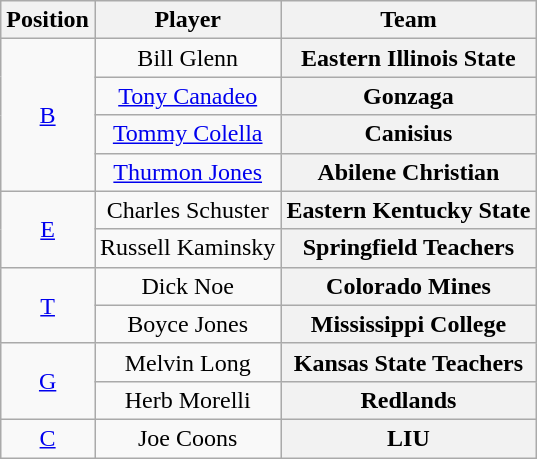<table class="wikitable">
<tr>
<th>Position</th>
<th>Player</th>
<th>Team</th>
</tr>
<tr style="text-align:center;">
<td rowspan="4"><a href='#'>B</a></td>
<td>Bill Glenn</td>
<th Style = >Eastern Illinois State</th>
</tr>
<tr style="text-align:center;">
<td><a href='#'>Tony Canadeo</a></td>
<th Style = >Gonzaga</th>
</tr>
<tr style="text-align:center;">
<td><a href='#'>Tommy Colella</a></td>
<th Style = >Canisius</th>
</tr>
<tr style="text-align:center;">
<td><a href='#'>Thurmon Jones</a></td>
<th Style = >Abilene Christian</th>
</tr>
<tr style="text-align:center;">
<td rowspan="2"><a href='#'>E</a></td>
<td>Charles Schuster</td>
<th Style = >Eastern Kentucky State</th>
</tr>
<tr style="text-align:center;">
<td>Russell Kaminsky</td>
<th Style = >Springfield Teachers</th>
</tr>
<tr style="text-align:center;">
<td rowspan="2"><a href='#'>T</a></td>
<td>Dick Noe</td>
<th Style = >Colorado Mines</th>
</tr>
<tr style="text-align:center;">
<td>Boyce Jones</td>
<th Style = >Mississippi College</th>
</tr>
<tr style="text-align:center;">
<td rowspan="2"><a href='#'>G</a></td>
<td>Melvin Long</td>
<th Style = >Kansas State Teachers</th>
</tr>
<tr style="text-align:center;">
<td>Herb Morelli</td>
<th Style = >Redlands</th>
</tr>
<tr style="text-align:center;">
<td><a href='#'>C</a></td>
<td>Joe Coons</td>
<th Style = >LIU</th>
</tr>
</table>
